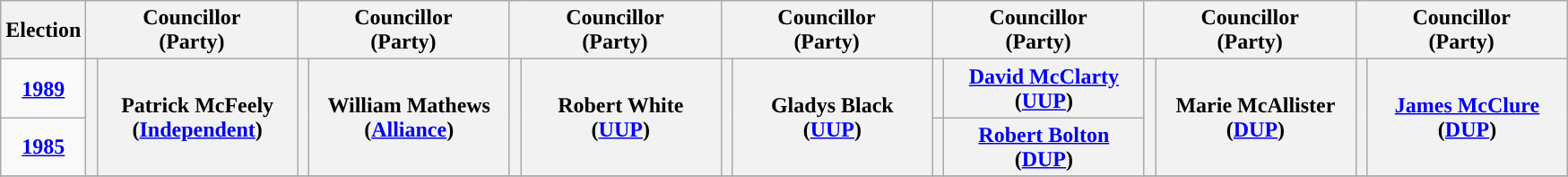<table class="wikitable" style="text-align:center">
<tr>
<th scope="col" width="50">Election</th>
<th scope="col" width="150" colspan = "2">Councillor<br> (Party)</th>
<th scope="col" width="150" colspan = "2">Councillor<br> (Party)</th>
<th scope="col" width="150" colspan = "2">Councillor<br> (Party)</th>
<th scope="col" width="150" colspan = "2">Councillor<br> (Party)</th>
<th scope="col" width="150" colspan = "2">Councillor<br> (Party)</th>
<th scope="col" width="150" colspan = "2">Councillor<br> (Party)</th>
<th scope="col" width="150" colspan = "2">Councillor<br> (Party)</th>
</tr>
<tr>
<td><strong><a href='#'>1989</a></strong></td>
<th rowspan="2" width="1" style="background-color: "></th>
<th rowspan = "2">Patrick McFeely <br> (<a href='#'>Independent</a>)</th>
<th rowspan="2" width="1" style="background-color: "></th>
<th rowspan = "2">William Mathews <br> (<a href='#'>Alliance</a>)</th>
<th rowspan="2" width="1" style="background-color: "></th>
<th rowspan = "2">Robert White <br> (<a href='#'>UUP</a>)</th>
<th rowspan="2" width="1" style="background-color: "></th>
<th rowspan = "2">Gladys Black <br> (<a href='#'>UUP</a>)</th>
<th rowspan="1" width="1" style="background-color: "></th>
<th rowspan = "1"><a href='#'>David McClarty</a> <br> (<a href='#'>UUP</a>)</th>
<th rowspan="2" width="1" style="background-color: "></th>
<th rowspan = "2">Marie McAllister <br> (<a href='#'>DUP</a>)</th>
<th rowspan="2" width="1" style="background-color: "></th>
<th rowspan = "2"><a href='#'>James McClure</a> <br> (<a href='#'>DUP</a>)</th>
</tr>
<tr>
<td><strong><a href='#'>1985</a></strong></td>
<th rowspan="1" width="1" style="background-color: "></th>
<th rowspan = "1"><a href='#'>Robert Bolton</a> <br> (<a href='#'>DUP</a>)</th>
</tr>
<tr>
</tr>
</table>
